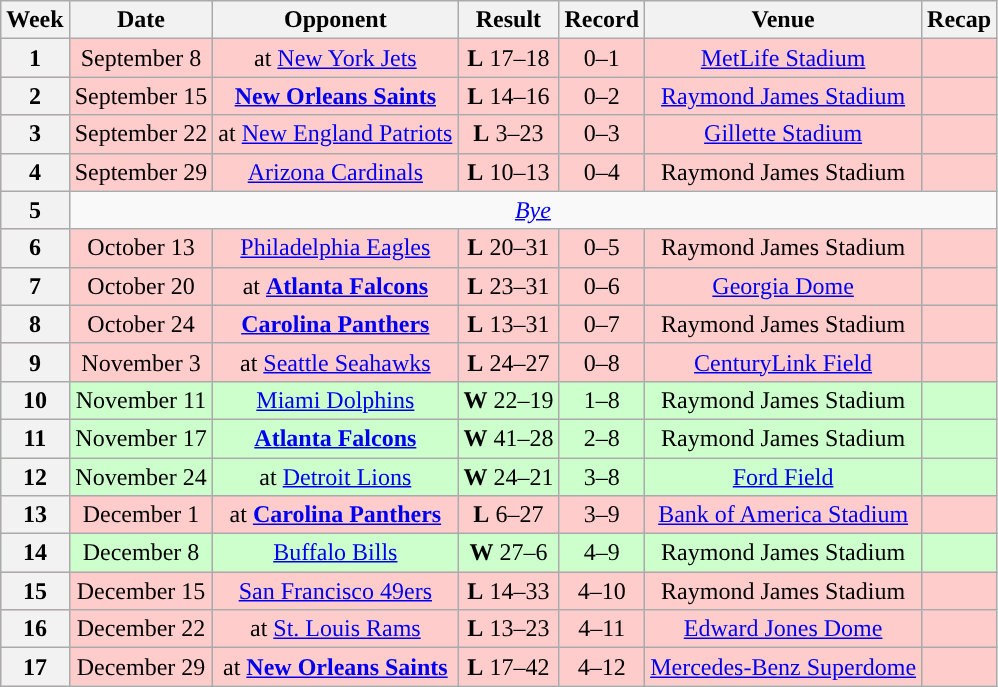<table class="wikitable" style="text-align:center">
<tr>
<th>Week</th>
<th>Date</th>
<th>Opponent</th>
<th>Result</th>
<th>Record</th>
<th>Venue</th>
<th>Recap</th>
</tr>
<tr style="background:#fcc">
<th>1</th>
<td>September 8</td>
<td>at <a href='#'>New York Jets</a></td>
<td><strong>L</strong> 17–18</td>
<td>0–1</td>
<td><a href='#'>MetLife Stadium</a></td>
<td></td>
</tr>
<tr style="background:#fcc">
<th>2</th>
<td>September 15</td>
<td><strong><a href='#'>New Orleans Saints</a></strong></td>
<td><strong>L</strong> 14–16</td>
<td>0–2</td>
<td><a href='#'>Raymond James Stadium</a></td>
<td></td>
</tr>
<tr style="background:#fcc">
<th>3</th>
<td>September 22</td>
<td>at <a href='#'>New England Patriots</a></td>
<td><strong>L</strong> 3–23</td>
<td>0–3</td>
<td><a href='#'>Gillette Stadium</a></td>
<td></td>
</tr>
<tr style="background:#fcc">
<th>4</th>
<td>September 29</td>
<td><a href='#'>Arizona Cardinals</a></td>
<td><strong>L</strong> 10–13</td>
<td>0–4</td>
<td>Raymond James Stadium</td>
<td></td>
</tr>
<tr>
<th>5</th>
<td colspan="6"><em><a href='#'>Bye</a></em></td>
</tr>
<tr style="background:#fcc">
<th>6</th>
<td>October 13</td>
<td><a href='#'>Philadelphia Eagles</a></td>
<td><strong>L</strong> 20–31</td>
<td>0–5</td>
<td>Raymond James Stadium</td>
<td></td>
</tr>
<tr style="background:#fcc">
<th>7</th>
<td>October 20</td>
<td>at <strong><a href='#'>Atlanta Falcons</a></strong></td>
<td><strong>L</strong> 23–31</td>
<td>0–6</td>
<td><a href='#'>Georgia Dome</a></td>
<td></td>
</tr>
<tr style="background:#fcc">
<th>8</th>
<td>October 24</td>
<td><strong><a href='#'>Carolina Panthers</a></strong></td>
<td><strong>L</strong> 13–31</td>
<td>0–7</td>
<td>Raymond James Stadium</td>
<td></td>
</tr>
<tr style="background:#fcc">
<th>9</th>
<td>November 3</td>
<td>at <a href='#'>Seattle Seahawks</a></td>
<td><strong>L</strong> 24–27 </td>
<td>0–8</td>
<td><a href='#'>CenturyLink Field</a></td>
<td></td>
</tr>
<tr style="background:#cfc">
<th>10</th>
<td>November 11</td>
<td><a href='#'>Miami Dolphins</a></td>
<td><strong>W</strong> 22–19</td>
<td>1–8</td>
<td>Raymond James Stadium</td>
<td></td>
</tr>
<tr style="background:#cfc">
<th>11</th>
<td>November 17</td>
<td><strong><a href='#'>Atlanta Falcons</a></strong></td>
<td><strong>W</strong> 41–28</td>
<td>2–8</td>
<td>Raymond James Stadium</td>
<td></td>
</tr>
<tr style="background:#cfc">
<th>12</th>
<td>November 24</td>
<td>at <a href='#'>Detroit Lions</a></td>
<td><strong>W</strong> 24–21</td>
<td>3–8</td>
<td><a href='#'>Ford Field</a></td>
<td></td>
</tr>
<tr style="background:#fcc">
<th>13</th>
<td>December 1</td>
<td>at <strong><a href='#'>Carolina Panthers</a></strong></td>
<td><strong>L</strong> 6–27</td>
<td>3–9</td>
<td><a href='#'>Bank of America Stadium</a></td>
<td></td>
</tr>
<tr style="background:#cfc">
<th>14</th>
<td>December 8</td>
<td><a href='#'>Buffalo Bills</a></td>
<td><strong>W</strong> 27–6</td>
<td>4–9</td>
<td>Raymond James Stadium</td>
<td></td>
</tr>
<tr style="background:#fcc">
<th>15</th>
<td>December 15</td>
<td><a href='#'>San Francisco 49ers</a></td>
<td><strong>L</strong> 14–33</td>
<td>4–10</td>
<td>Raymond James Stadium</td>
<td></td>
</tr>
<tr style="background:#fcc">
<th>16</th>
<td>December 22</td>
<td>at <a href='#'>St. Louis Rams</a></td>
<td><strong>L</strong> 13–23</td>
<td>4–11</td>
<td><a href='#'>Edward Jones Dome</a></td>
<td></td>
</tr>
<tr style="background:#fcc">
<th>17</th>
<td>December 29</td>
<td>at <strong><a href='#'>New Orleans Saints</a></strong></td>
<td><strong>L</strong> 17–42</td>
<td>4–12</td>
<td><a href='#'>Mercedes-Benz Superdome</a></td>
<td></td>
</tr>
</table>
